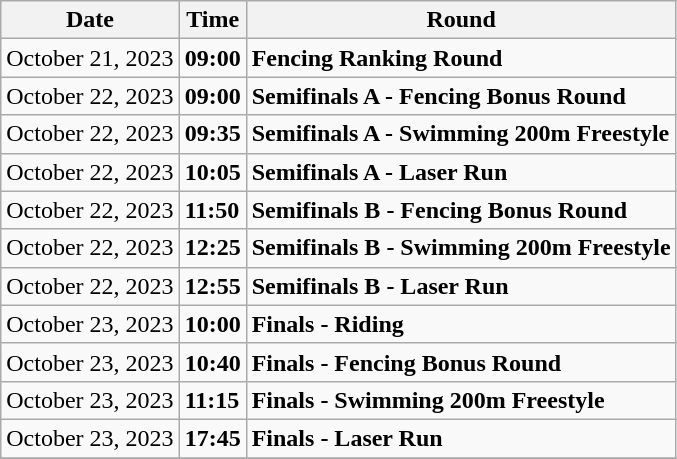<table class="wikitable">
<tr>
<th>Date</th>
<th>Time</th>
<th>Round</th>
</tr>
<tr>
<td>October 21, 2023</td>
<td><strong>09:00</strong></td>
<td><strong>Fencing Ranking Round</strong></td>
</tr>
<tr>
<td>October 22, 2023</td>
<td><strong>09:00</strong></td>
<td><strong>Semifinals A - Fencing Bonus Round</strong></td>
</tr>
<tr>
<td>October 22, 2023</td>
<td><strong>09:35</strong></td>
<td><strong>Semifinals A - Swimming 200m Freestyle</strong></td>
</tr>
<tr>
<td>October 22, 2023</td>
<td><strong>10:05</strong></td>
<td><strong>Semifinals A - Laser Run</strong></td>
</tr>
<tr>
<td>October 22, 2023</td>
<td><strong>11:50</strong></td>
<td><strong>Semifinals B - Fencing Bonus Round</strong></td>
</tr>
<tr>
<td>October 22, 2023</td>
<td><strong>12:25</strong></td>
<td><strong>Semifinals B - Swimming 200m Freestyle</strong></td>
</tr>
<tr>
<td>October 22, 2023</td>
<td><strong>12:55</strong></td>
<td><strong>Semifinals B - Laser Run</strong></td>
</tr>
<tr>
<td>October 23, 2023</td>
<td><strong>10:00</strong></td>
<td><strong>Finals - Riding</strong></td>
</tr>
<tr>
<td>October 23, 2023</td>
<td><strong>10:40</strong></td>
<td><strong>Finals - Fencing Bonus Round</strong></td>
</tr>
<tr>
<td>October 23, 2023</td>
<td><strong>11:15</strong></td>
<td><strong>Finals - Swimming 200m Freestyle</strong></td>
</tr>
<tr>
<td>October 23, 2023</td>
<td><strong>17:45</strong></td>
<td><strong>Finals - Laser Run</strong></td>
</tr>
<tr>
</tr>
</table>
